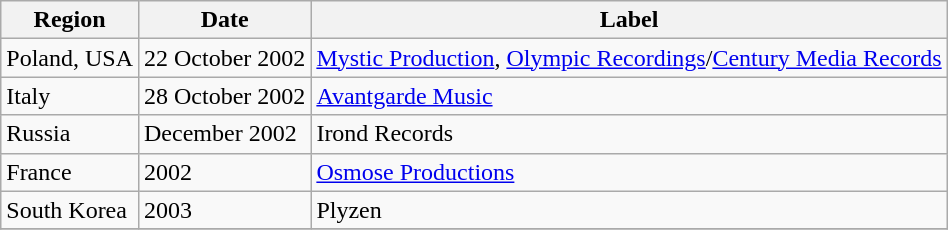<table class="wikitable plainrowheaders">
<tr>
<th scope="col">Region</th>
<th scope="col">Date</th>
<th scope="col">Label</th>
</tr>
<tr>
<td>Poland, USA</td>
<td>22 October 2002</td>
<td><a href='#'>Mystic Production</a>, <a href='#'>Olympic Recordings</a>/<a href='#'>Century Media Records</a></td>
</tr>
<tr>
<td>Italy</td>
<td>28 October 2002</td>
<td><a href='#'>Avantgarde Music</a></td>
</tr>
<tr>
<td>Russia</td>
<td>December 2002</td>
<td>Irond Records</td>
</tr>
<tr>
<td>France</td>
<td>2002</td>
<td><a href='#'>Osmose Productions</a></td>
</tr>
<tr>
<td>South Korea</td>
<td>2003</td>
<td>Plyzen</td>
</tr>
<tr>
</tr>
</table>
